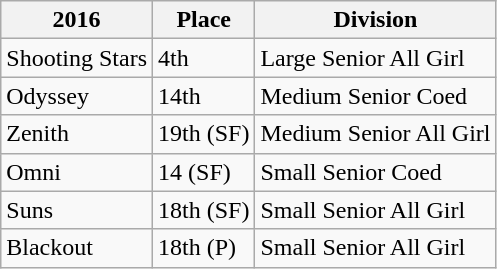<table class="wikitable">
<tr>
<th>2016</th>
<th>Place</th>
<th>Division</th>
</tr>
<tr>
<td>Shooting Stars</td>
<td>4th</td>
<td>Large Senior All Girl</td>
</tr>
<tr>
<td>Odyssey</td>
<td>14th</td>
<td>Medium Senior Coed</td>
</tr>
<tr>
<td>Zenith</td>
<td>19th (SF)</td>
<td>Medium Senior All Girl</td>
</tr>
<tr>
<td>Omni</td>
<td>14 (SF)</td>
<td>Small Senior Coed</td>
</tr>
<tr>
<td>Suns</td>
<td>18th (SF)</td>
<td>Small Senior All Girl</td>
</tr>
<tr>
<td>Blackout</td>
<td>18th (P)</td>
<td>Small Senior All Girl</td>
</tr>
</table>
